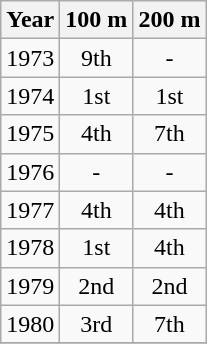<table class=wikitable>
<tr>
<th>Year</th>
<th>100 m</th>
<th>200 m</th>
</tr>
<tr>
<td>1973</td>
<td align="center">9th</td>
<td align="center">-</td>
</tr>
<tr>
<td>1974</td>
<td align="center">1st</td>
<td align="center">1st</td>
</tr>
<tr>
<td>1975</td>
<td align="center">4th</td>
<td align="center">7th</td>
</tr>
<tr>
<td>1976</td>
<td align="center">-</td>
<td align="center">-</td>
</tr>
<tr>
<td>1977</td>
<td align="center">4th</td>
<td align="center">4th</td>
</tr>
<tr>
<td>1978</td>
<td align="center">1st</td>
<td align="center">4th</td>
</tr>
<tr>
<td>1979</td>
<td align="center">2nd</td>
<td align="center">2nd</td>
</tr>
<tr>
<td>1980</td>
<td align="center">3rd</td>
<td align="center">7th</td>
</tr>
<tr>
</tr>
</table>
